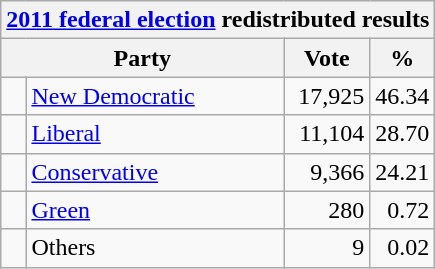<table class="wikitable">
<tr>
<th colspan="4"><a href='#'>2011 federal election</a> redistributed results</th>
</tr>
<tr>
<th bgcolor="#DDDDFF" width="130px" colspan="2">Party</th>
<th bgcolor="#DDDDFF" width="50px">Vote</th>
<th bgcolor="#DDDDFF" width="30px">%</th>
</tr>
<tr>
<td> </td>
<td><a href='#'>New Democratic</a></td>
<td align=right>17,925</td>
<td align=right>46.34</td>
</tr>
<tr>
<td> </td>
<td><a href='#'>Liberal</a></td>
<td align=right>11,104</td>
<td align=right>28.70</td>
</tr>
<tr>
<td> </td>
<td><a href='#'>Conservative</a></td>
<td align=right>9,366</td>
<td align=right>24.21</td>
</tr>
<tr>
<td> </td>
<td><a href='#'>Green</a></td>
<td align=right>280</td>
<td align=right>0.72</td>
</tr>
<tr>
<td> </td>
<td>Others</td>
<td align=right>9</td>
<td align=right>0.02</td>
</tr>
</table>
